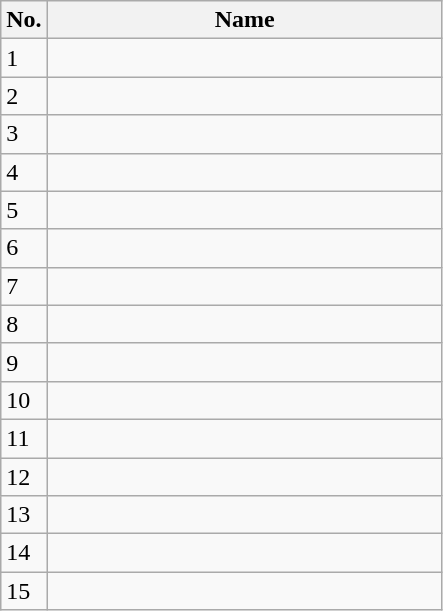<table class=wikitable sortable style=font-size:100%; text-align:center;>
<tr>
<th>No.</th>
<th style=width:16em>Name</th>
</tr>
<tr>
<td>1</td>
<td align=left></td>
</tr>
<tr>
<td>2</td>
<td align=left></td>
</tr>
<tr>
<td>3</td>
<td align=left></td>
</tr>
<tr>
<td>4</td>
<td align=left></td>
</tr>
<tr>
<td>5</td>
<td align=left></td>
</tr>
<tr>
<td>6</td>
<td align=left></td>
</tr>
<tr>
<td>7</td>
<td align=left></td>
</tr>
<tr>
<td>8</td>
<td align=left></td>
</tr>
<tr>
<td>9</td>
<td align=left></td>
</tr>
<tr>
<td>10</td>
<td align=left></td>
</tr>
<tr>
<td>11</td>
<td align=left></td>
</tr>
<tr>
<td>12</td>
<td align=left></td>
</tr>
<tr>
<td>13</td>
<td align=left></td>
</tr>
<tr>
<td>14</td>
<td align=left></td>
</tr>
<tr>
<td>15</td>
<td align=left></td>
</tr>
</table>
